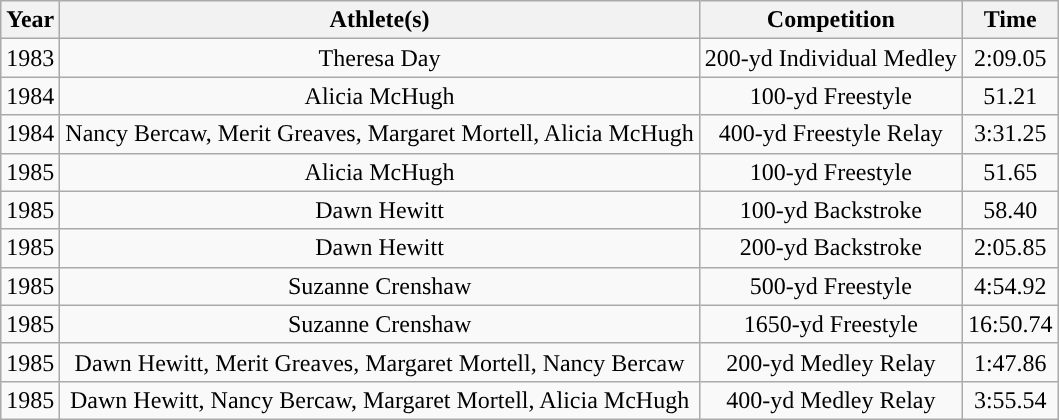<table class="wikitable sortable" style="text-align:center;">
<tr>
<th style="text-align:center;">Year</th>
<th style="text-align:center;">Athlete(s)</th>
<th style="text-align:center;">Competition</th>
<th style="text-align:center;">Time</th>
</tr>
<tr>
<td>1983</td>
<td>Theresa Day</td>
<td>200-yd Individual Medley</td>
<td>2:09.05</td>
</tr>
<tr>
<td>1984</td>
<td>Alicia McHugh</td>
<td>100-yd Freestyle</td>
<td>51.21</td>
</tr>
<tr>
<td>1984</td>
<td>Nancy Bercaw, Merit Greaves, Margaret Mortell, Alicia McHugh</td>
<td>400-yd Freestyle Relay</td>
<td>3:31.25</td>
</tr>
<tr>
<td>1985</td>
<td>Alicia McHugh</td>
<td>100-yd Freestyle</td>
<td>51.65</td>
</tr>
<tr>
<td>1985</td>
<td>Dawn Hewitt</td>
<td>100-yd Backstroke</td>
<td>58.40</td>
</tr>
<tr>
<td>1985</td>
<td>Dawn Hewitt</td>
<td>200-yd Backstroke</td>
<td>2:05.85</td>
</tr>
<tr>
<td>1985</td>
<td>Suzanne Crenshaw</td>
<td>500-yd Freestyle</td>
<td>4:54.92</td>
</tr>
<tr>
<td>1985</td>
<td>Suzanne Crenshaw</td>
<td>1650-yd Freestyle</td>
<td>16:50.74</td>
</tr>
<tr>
<td>1985</td>
<td>Dawn Hewitt, Merit Greaves, Margaret Mortell, Nancy Bercaw</td>
<td>200-yd Medley Relay</td>
<td>1:47.86</td>
</tr>
<tr>
<td>1985</td>
<td>Dawn Hewitt, Nancy Bercaw, Margaret Mortell, Alicia McHugh</td>
<td>400-yd Medley Relay</td>
<td>3:55.54</td>
</tr>
</table>
